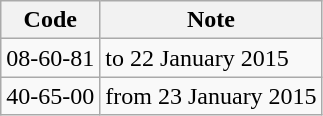<table class="wikitable" style="text-align:left">
<tr>
<th>Code</th>
<th>Note</th>
</tr>
<tr>
<td>08-60-81</td>
<td>to 22 January 2015</td>
</tr>
<tr>
<td>40-65-00</td>
<td>from 23 January 2015</td>
</tr>
</table>
